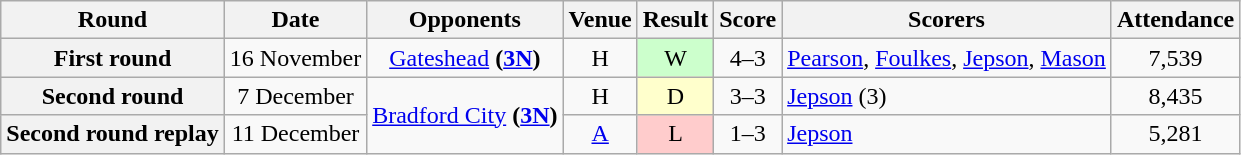<table class="wikitable" style="text-align:center">
<tr>
<th>Round</th>
<th>Date</th>
<th>Opponents</th>
<th>Venue</th>
<th>Result</th>
<th>Score</th>
<th>Scorers</th>
<th>Attendance</th>
</tr>
<tr>
<th>First round</th>
<td>16 November</td>
<td><a href='#'>Gateshead</a> <strong>(<a href='#'>3N</a>)</strong></td>
<td>H</td>
<td style="background-color:#CCFFCC">W</td>
<td>4–3</td>
<td align="left"><a href='#'>Pearson</a>, <a href='#'>Foulkes</a>, <a href='#'>Jepson</a>, <a href='#'>Mason</a></td>
<td>7,539</td>
</tr>
<tr>
<th>Second round</th>
<td>7 December</td>
<td rowspan=2><a href='#'>Bradford City</a> <strong>(<a href='#'>3N</a>)</strong></td>
<td>H</td>
<td style="background-color:#FFFFCC">D</td>
<td>3–3</td>
<td align="left"><a href='#'>Jepson</a> (3)</td>
<td>8,435</td>
</tr>
<tr>
<th>Second round replay</th>
<td>11 December</td>
<td><a href='#'>A</a></td>
<td style="background-color:#FFCCCC">L</td>
<td>1–3</td>
<td align="left"><a href='#'>Jepson</a></td>
<td>5,281</td>
</tr>
</table>
